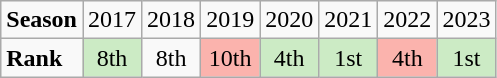<table class="wikitable">
<tr>
<td><strong>Season</strong></td>
<td>2017</td>
<td>2018</td>
<td>2019</td>
<td>2020</td>
<td>2021</td>
<td>2022</td>
<td>2023</td>
</tr>
<tr>
<td><strong>Rank</strong></td>
<td style="background:#ccebc5; text-align:center">8th</td>
<td style="text-align:center">8th</td>
<td style="background:#fbb3ad; text-align:center">10th</td>
<td style="background:#ccebc5; text-align:center">4th</td>
<td style="background:#ccebc5; text-align:center">1st</td>
<td style="background:#fbb3ad; text-align:center">4th</td>
<td style="background:#ccebc5; text-align:center">1st</td>
</tr>
</table>
